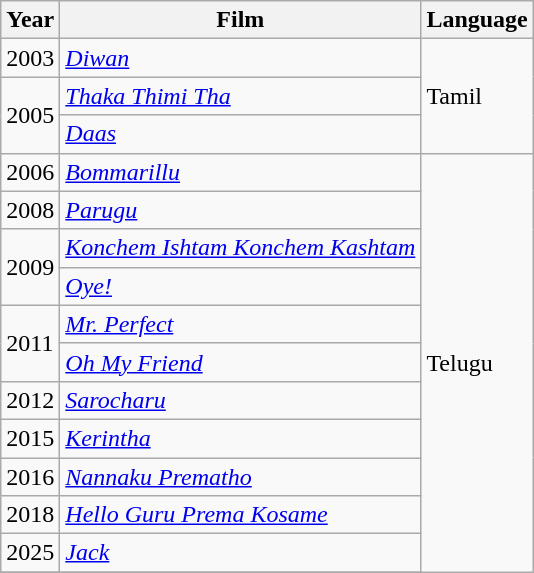<table class="wikitable">
<tr>
<th>Year</th>
<th>Film</th>
<th>Language</th>
</tr>
<tr>
<td>2003</td>
<td><em><a href='#'>Diwan</a></em></td>
<td rowspan="3">Tamil</td>
</tr>
<tr>
<td rowspan="2">2005</td>
<td><em><a href='#'>Thaka Thimi Tha</a></em></td>
</tr>
<tr>
<td><em><a href='#'>Daas</a></em></td>
</tr>
<tr>
<td>2006</td>
<td><em><a href='#'>Bommarillu</a></em></td>
<td rowspan="12">Telugu</td>
</tr>
<tr>
<td>2008</td>
<td><em><a href='#'>Parugu</a></em></td>
</tr>
<tr>
<td rowspan="2">2009</td>
<td><em><a href='#'>Konchem Ishtam Konchem Kashtam</a></em></td>
</tr>
<tr>
<td><em><a href='#'>Oye!</a></em></td>
</tr>
<tr>
<td rowspan="2">2011</td>
<td><em><a href='#'>Mr. Perfect</a></em></td>
</tr>
<tr>
<td><em><a href='#'>Oh My Friend</a></em></td>
</tr>
<tr>
<td>2012</td>
<td><em><a href='#'>Sarocharu</a></em></td>
</tr>
<tr>
<td>2015</td>
<td><em><a href='#'>Kerintha</a></em></td>
</tr>
<tr>
<td>2016</td>
<td><em><a href='#'>Nannaku Prematho</a></em></td>
</tr>
<tr>
<td>2018</td>
<td><em><a href='#'>Hello Guru Prema Kosame</a></em></td>
</tr>
<tr>
<td>2025</td>
<td><em><a href='#'>Jack</a></em></td>
</tr>
<tr>
</tr>
</table>
